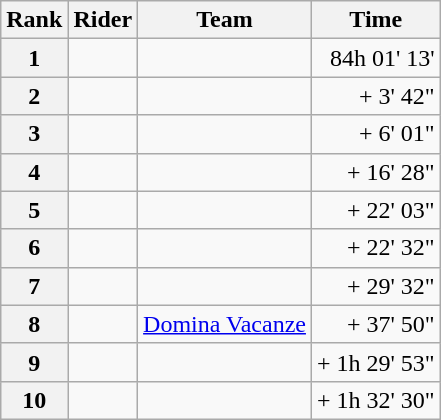<table class="wikitable">
<tr>
<th scope="col">Rank</th>
<th scope="col">Rider</th>
<th scope="col">Team</th>
<th scope="col">Time</th>
</tr>
<tr>
<th scope="row">1</th>
<td> </td>
<td></td>
<td style="text-align:right;">84h 01' 13'</td>
</tr>
<tr>
<th scope="row">2</th>
<td></td>
<td></td>
<td style="text-align:right;">+ 3' 42"</td>
</tr>
<tr>
<th scope="row">3</th>
<td></td>
<td></td>
<td style="text-align:right;">+ 6' 01"</td>
</tr>
<tr>
<th scope="row">4</th>
<td></td>
<td></td>
<td style="text-align:right;">+ 16' 28"</td>
</tr>
<tr>
<th scope="row">5</th>
<td></td>
<td></td>
<td style="text-align:right;">+ 22' 03"</td>
</tr>
<tr>
<th scope="row">6</th>
<td></td>
<td></td>
<td style="text-align:right;">+ 22' 32"</td>
</tr>
<tr>
<th scope="row">7</th>
<td></td>
<td></td>
<td style="text-align:right;">+ 29' 32"</td>
</tr>
<tr>
<th scope="row">8</th>
<td></td>
<td><a href='#'>Domina Vacanze</a></td>
<td style="text-align:right;">+ 37' 50"</td>
</tr>
<tr>
<th scope="row">9</th>
<td></td>
<td></td>
<td style="text-align:right;">+ 1h 29' 53"</td>
</tr>
<tr>
<th scope="row">10</th>
<td></td>
<td></td>
<td style="text-align:right;">+ 1h 32' 30"</td>
</tr>
</table>
